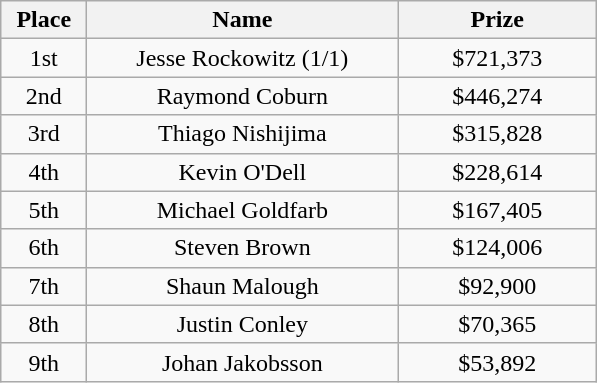<table class="wikitable">
<tr>
<th width="50">Place</th>
<th width="200">Name</th>
<th width="125">Prize</th>
</tr>
<tr>
<td align = "center">1st</td>
<td align = "center">Jesse Rockowitz (1/1)</td>
<td align = "center">$721,373</td>
</tr>
<tr>
<td align = "center">2nd</td>
<td align = "center">Raymond Coburn</td>
<td align = "center">$446,274</td>
</tr>
<tr>
<td align = "center">3rd</td>
<td align = "center">Thiago Nishijima</td>
<td align = "center">$315,828</td>
</tr>
<tr>
<td align = "center">4th</td>
<td align = "center">Kevin O'Dell</td>
<td align = "center">$228,614</td>
</tr>
<tr>
<td align = "center">5th</td>
<td align = "center">Michael Goldfarb</td>
<td align = "center">$167,405</td>
</tr>
<tr>
<td align = "center">6th</td>
<td align = "center">Steven Brown</td>
<td align = "center">$124,006</td>
</tr>
<tr>
<td align = "center">7th</td>
<td align = "center">Shaun Malough</td>
<td align = "center">$92,900</td>
</tr>
<tr>
<td align = "center">8th</td>
<td align = "center">Justin Conley</td>
<td align = "center">$70,365</td>
</tr>
<tr>
<td align = "center">9th</td>
<td align = "center">Johan Jakobsson</td>
<td align = "center">$53,892</td>
</tr>
</table>
